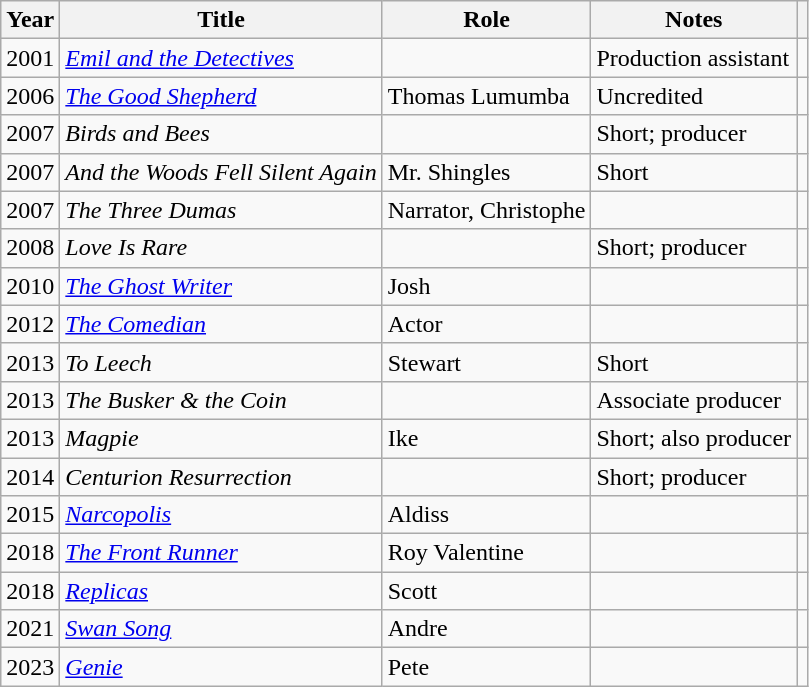<table class="wikitable sortable">
<tr>
<th>Year</th>
<th>Title</th>
<th>Role</th>
<th class="unsortable">Notes</th>
<th class="unsortable"></th>
</tr>
<tr>
<td>2001</td>
<td><em><a href='#'>Emil and the Detectives</a></em></td>
<td></td>
<td>Production assistant</td>
<td></td>
</tr>
<tr>
<td>2006</td>
<td><em><a href='#'>The Good Shepherd</a></em></td>
<td>Thomas Lumumba</td>
<td>Uncredited</td>
<td></td>
</tr>
<tr>
<td>2007</td>
<td><em>Birds and Bees</em></td>
<td></td>
<td>Short; producer</td>
<td></td>
</tr>
<tr>
<td>2007</td>
<td><em>And the Woods Fell Silent Again</em></td>
<td>Mr. Shingles</td>
<td>Short</td>
<td></td>
</tr>
<tr>
<td>2007</td>
<td><em>The Three Dumas</em></td>
<td>Narrator, Christophe</td>
<td></td>
<td></td>
</tr>
<tr>
<td>2008</td>
<td><em>Love Is Rare</em></td>
<td></td>
<td>Short; producer</td>
<td></td>
</tr>
<tr>
<td>2010</td>
<td><em><a href='#'>The Ghost Writer</a></em></td>
<td>Josh</td>
<td></td>
<td></td>
</tr>
<tr>
<td>2012</td>
<td><em><a href='#'>The Comedian</a></em></td>
<td>Actor</td>
<td></td>
<td></td>
</tr>
<tr>
<td>2013</td>
<td><em>To Leech</em></td>
<td>Stewart</td>
<td>Short</td>
<td></td>
</tr>
<tr>
<td>2013</td>
<td><em>The Busker & the Coin</em></td>
<td></td>
<td>Associate producer</td>
<td></td>
</tr>
<tr>
<td>2013</td>
<td><em>Magpie</em></td>
<td>Ike</td>
<td>Short; also producer</td>
<td></td>
</tr>
<tr>
<td>2014</td>
<td><em>Centurion Resurrection</em></td>
<td></td>
<td>Short; producer</td>
<td></td>
</tr>
<tr>
<td>2015</td>
<td><em><a href='#'>Narcopolis</a></em></td>
<td>Aldiss</td>
<td></td>
<td></td>
</tr>
<tr>
<td>2018</td>
<td><em><a href='#'>The Front Runner</a></em></td>
<td>Roy Valentine</td>
<td></td>
<td></td>
</tr>
<tr>
<td>2018</td>
<td><em><a href='#'>Replicas</a></em></td>
<td>Scott</td>
<td></td>
<td></td>
</tr>
<tr>
<td>2021</td>
<td><em><a href='#'>Swan Song</a></em></td>
<td>Andre</td>
<td></td>
<td></td>
</tr>
<tr>
<td>2023</td>
<td><em><a href='#'>Genie</a></em></td>
<td>Pete</td>
<td></td>
<td></td>
</tr>
</table>
